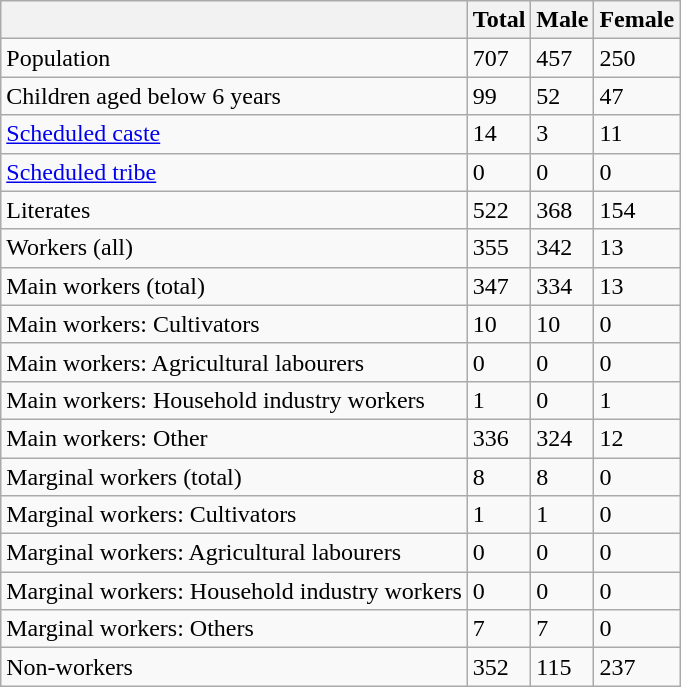<table class="wikitable sortable">
<tr>
<th></th>
<th>Total</th>
<th>Male</th>
<th>Female</th>
</tr>
<tr>
<td>Population</td>
<td>707</td>
<td>457</td>
<td>250</td>
</tr>
<tr>
<td>Children aged below 6 years</td>
<td>99</td>
<td>52</td>
<td>47</td>
</tr>
<tr>
<td><a href='#'>Scheduled caste</a></td>
<td>14</td>
<td>3</td>
<td>11</td>
</tr>
<tr>
<td><a href='#'>Scheduled tribe</a></td>
<td>0</td>
<td>0</td>
<td>0</td>
</tr>
<tr>
<td>Literates</td>
<td>522</td>
<td>368</td>
<td>154</td>
</tr>
<tr>
<td>Workers (all)</td>
<td>355</td>
<td>342</td>
<td>13</td>
</tr>
<tr>
<td>Main workers (total)</td>
<td>347</td>
<td>334</td>
<td>13</td>
</tr>
<tr>
<td>Main workers: Cultivators</td>
<td>10</td>
<td>10</td>
<td>0</td>
</tr>
<tr>
<td>Main workers: Agricultural labourers</td>
<td>0</td>
<td>0</td>
<td>0</td>
</tr>
<tr>
<td>Main workers: Household industry workers</td>
<td>1</td>
<td>0</td>
<td>1</td>
</tr>
<tr>
<td>Main workers: Other</td>
<td>336</td>
<td>324</td>
<td>12</td>
</tr>
<tr>
<td>Marginal workers (total)</td>
<td>8</td>
<td>8</td>
<td>0</td>
</tr>
<tr>
<td>Marginal workers: Cultivators</td>
<td>1</td>
<td>1</td>
<td>0</td>
</tr>
<tr>
<td>Marginal workers: Agricultural labourers</td>
<td>0</td>
<td>0</td>
<td>0</td>
</tr>
<tr>
<td>Marginal workers: Household industry workers</td>
<td>0</td>
<td>0</td>
<td>0</td>
</tr>
<tr>
<td>Marginal workers: Others</td>
<td>7</td>
<td>7</td>
<td>0</td>
</tr>
<tr>
<td>Non-workers</td>
<td>352</td>
<td>115</td>
<td>237</td>
</tr>
</table>
